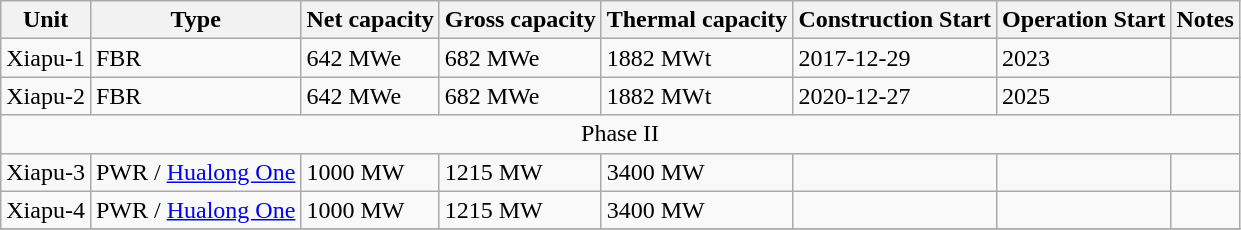<table class="wikitable">
<tr>
<th>Unit</th>
<th>Type</th>
<th>Net capacity</th>
<th>Gross capacity</th>
<th>Thermal capacity</th>
<th>Construction Start</th>
<th>Operation Start</th>
<th>Notes</th>
</tr>
<tr>
<td>Xiapu-1</td>
<td>FBR</td>
<td>642 MWe</td>
<td>682 MWe</td>
<td>1882 MWt</td>
<td>2017-12-29</td>
<td>2023</td>
<td></td>
</tr>
<tr>
<td>Xiapu-2</td>
<td>FBR</td>
<td>642 MWe</td>
<td>682 MWe</td>
<td>1882 MWt</td>
<td>2020-12-27</td>
<td>2025</td>
<td></td>
</tr>
<tr>
<td colspan="10" align="center">Phase II</td>
</tr>
<tr>
<td>Xiapu-3</td>
<td>PWR / <a href='#'>Hualong One</a></td>
<td>1000 MW</td>
<td>1215 MW</td>
<td>3400 MW</td>
<td></td>
<td></td>
<td></td>
</tr>
<tr>
<td>Xiapu-4</td>
<td>PWR / <a href='#'>Hualong One</a></td>
<td>1000 MW</td>
<td>1215 MW</td>
<td>3400 MW</td>
<td></td>
<td></td>
<td></td>
</tr>
<tr>
</tr>
</table>
